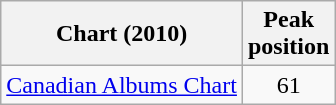<table class="wikitable">
<tr>
<th>Chart (2010)</th>
<th>Peak<br>position</th>
</tr>
<tr>
<td><a href='#'>Canadian Albums Chart</a></td>
<td style="text-align:center;">61</td>
</tr>
</table>
